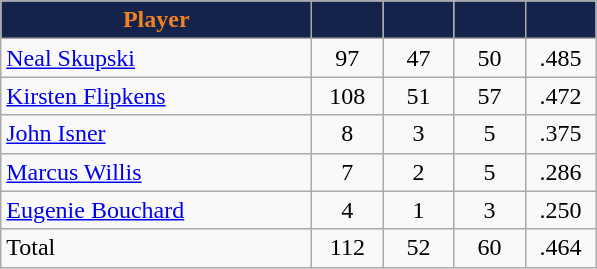<table class="wikitable" style="text-align:center">
<tr>
<th style="background:#14234B; color:#F18121" width="200px">Player</th>
<th style="background:#14234B; color:#F18121" width="40px"></th>
<th style="background:#14234B; color:#F18121" width="40px"></th>
<th style="background:#14234B; color:#F18121" width="40px"></th>
<th style="background:#14234B; color:#F18121" width="40px"></th>
</tr>
<tr>
<td style="text-align:left"><a href='#'>Neal Skupski</a></td>
<td>97</td>
<td>47</td>
<td>50</td>
<td>.485</td>
</tr>
<tr>
<td style="text-align:left"><a href='#'>Kirsten Flipkens</a></td>
<td>108</td>
<td>51</td>
<td>57</td>
<td>.472</td>
</tr>
<tr>
<td style="text-align:left"><a href='#'>John Isner</a></td>
<td>8</td>
<td>3</td>
<td>5</td>
<td>.375</td>
</tr>
<tr>
<td style="text-align:left"><a href='#'>Marcus Willis</a></td>
<td>7</td>
<td>2</td>
<td>5</td>
<td>.286</td>
</tr>
<tr>
<td style="text-align:left"><a href='#'>Eugenie Bouchard</a></td>
<td>4</td>
<td>1</td>
<td>3</td>
<td>.250</td>
</tr>
<tr>
<td style="text-align:left">Total</td>
<td>112</td>
<td>52</td>
<td>60</td>
<td>.464</td>
</tr>
</table>
